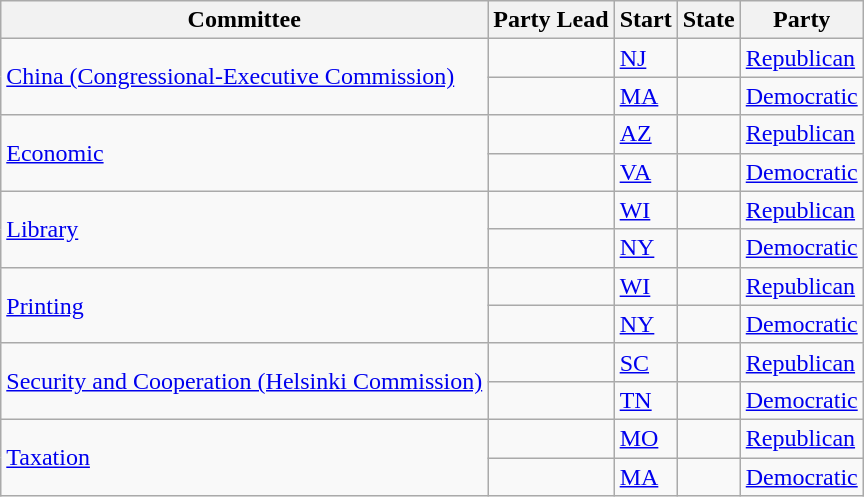<table class="wikitable sortable">
<tr>
<th>Committee</th>
<th>Party Lead</th>
<th>Start</th>
<th>State</th>
<th>Party</th>
</tr>
<tr>
<td rowspan=2><a href='#'>China (Congressional-Executive Commission)</a></td>
<td></td>
<td><a href='#'>NJ</a></td>
<td></td>
<td><a href='#'>Republican</a></td>
</tr>
<tr>
<td></td>
<td><a href='#'>MA</a></td>
<td></td>
<td><a href='#'>Democratic</a></td>
</tr>
<tr>
<td rowspan=2><a href='#'>Economic</a></td>
<td></td>
<td><a href='#'>AZ</a></td>
<td></td>
<td><a href='#'>Republican</a></td>
</tr>
<tr>
<td></td>
<td><a href='#'>VA</a></td>
<td></td>
<td><a href='#'>Democratic</a></td>
</tr>
<tr>
<td rowspan=2><a href='#'>Library</a></td>
<td></td>
<td><a href='#'>WI</a></td>
<td></td>
<td><a href='#'>Republican</a></td>
</tr>
<tr>
<td></td>
<td><a href='#'>NY</a></td>
<td></td>
<td><a href='#'>Democratic</a></td>
</tr>
<tr>
<td rowspan=2><a href='#'>Printing</a></td>
<td></td>
<td><a href='#'>WI</a></td>
<td></td>
<td><a href='#'>Republican</a></td>
</tr>
<tr>
<td></td>
<td><a href='#'>NY</a></td>
<td></td>
<td><a href='#'>Democratic</a></td>
</tr>
<tr>
<td rowspan=2><a href='#'>Security and Cooperation (Helsinki Commission)</a></td>
<td></td>
<td><a href='#'>SC</a></td>
<td></td>
<td><a href='#'>Republican</a></td>
</tr>
<tr>
<td></td>
<td><a href='#'>TN</a></td>
<td></td>
<td><a href='#'>Democratic</a></td>
</tr>
<tr>
<td rowspan=2><a href='#'>Taxation</a></td>
<td></td>
<td><a href='#'>MO</a></td>
<td></td>
<td><a href='#'>Republican</a></td>
</tr>
<tr>
<td></td>
<td><a href='#'>MA</a></td>
<td></td>
<td><a href='#'>Democratic</a></td>
</tr>
</table>
